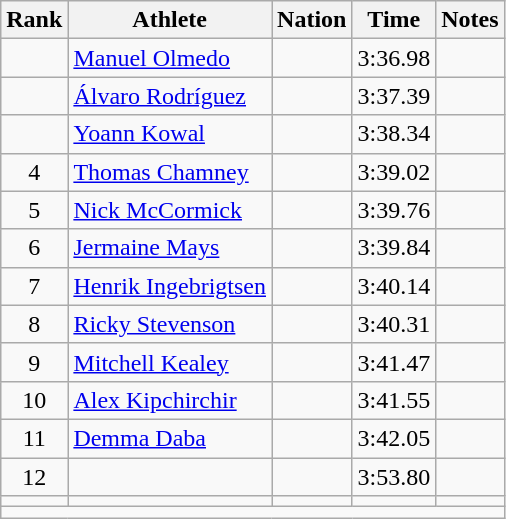<table class="wikitable mw-datatable sortable" style="text-align:center;">
<tr>
<th scope="col" style="width: 10px;">Rank</th>
<th scope="col">Athlete</th>
<th scope="col">Nation</th>
<th scope="col">Time</th>
<th scope="col">Notes</th>
</tr>
<tr>
<td></td>
<td align="left"><a href='#'>Manuel Olmedo</a></td>
<td align="left"></td>
<td>3:36.98</td>
<td></td>
</tr>
<tr>
<td></td>
<td align="left"><a href='#'>Álvaro Rodríguez</a></td>
<td align="left"></td>
<td>3:37.39</td>
<td></td>
</tr>
<tr>
<td></td>
<td align="left"><a href='#'>Yoann Kowal</a></td>
<td align="left"></td>
<td>3:38.34</td>
<td></td>
</tr>
<tr>
<td>4</td>
<td align="left"><a href='#'>Thomas Chamney</a></td>
<td align="left"></td>
<td>3:39.02</td>
<td></td>
</tr>
<tr>
<td>5</td>
<td align="left"><a href='#'>Nick McCormick</a></td>
<td align="left"></td>
<td>3:39.76</td>
<td></td>
</tr>
<tr>
<td>6</td>
<td align="left"><a href='#'>Jermaine Mays</a></td>
<td align="left"></td>
<td>3:39.84</td>
<td></td>
</tr>
<tr>
<td>7</td>
<td align="left"><a href='#'>Henrik Ingebrigtsen</a></td>
<td align="left"></td>
<td>3:40.14</td>
<td></td>
</tr>
<tr>
<td>8</td>
<td align="left"><a href='#'>Ricky Stevenson</a></td>
<td align="left"></td>
<td>3:40.31</td>
<td></td>
</tr>
<tr>
<td>9</td>
<td align="left"><a href='#'>Mitchell Kealey</a></td>
<td align="left"></td>
<td>3:41.47</td>
<td></td>
</tr>
<tr>
<td>10</td>
<td align="left"><a href='#'>Alex Kipchirchir</a></td>
<td align="left"></td>
<td>3:41.55</td>
<td></td>
</tr>
<tr>
<td>11</td>
<td align="left"><a href='#'>Demma Daba</a></td>
<td align="left"></td>
<td>3:42.05</td>
<td></td>
</tr>
<tr>
<td>12</td>
<td align="left"></td>
<td align="left"></td>
<td>3:53.80</td>
<td></td>
</tr>
<tr>
<td></td>
<td align="left"></td>
<td align="left"></td>
<td></td>
<td></td>
</tr>
<tr class="sortbottom">
<td colspan="5"></td>
</tr>
</table>
